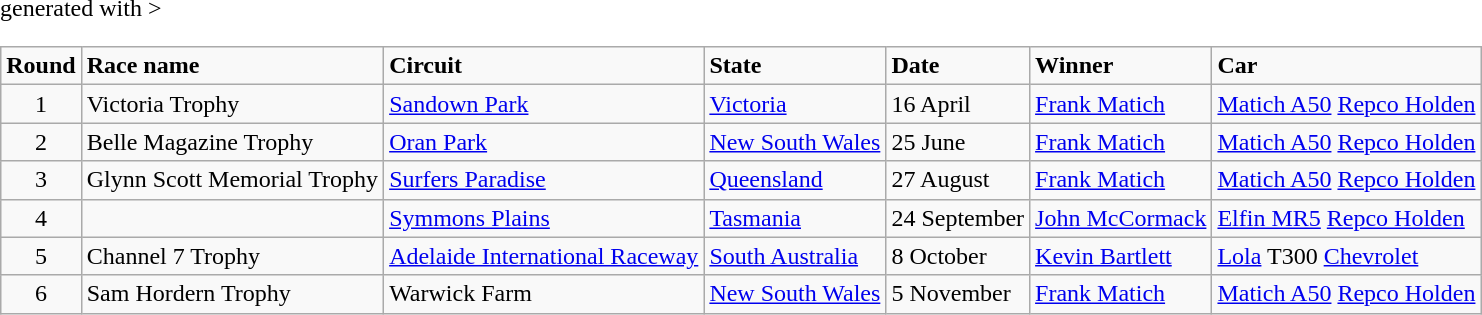<table class="wikitable" <hiddentext>generated with >
<tr style="font-weight:bold">
<td height="14" align="center">Round</td>
<td>Race name</td>
<td>Circuit</td>
<td>State</td>
<td>Date</td>
<td>Winner</td>
<td>Car</td>
</tr>
<tr>
<td height="14" align="center">1</td>
<td>Victoria Trophy</td>
<td><a href='#'>Sandown Park</a></td>
<td><a href='#'>Victoria</a></td>
<td>16 April</td>
<td><a href='#'>Frank Matich</a></td>
<td><a href='#'>Matich A50</a> <a href='#'>Repco Holden</a></td>
</tr>
<tr>
<td height="14" align="center">2</td>
<td>Belle Magazine Trophy</td>
<td><a href='#'>Oran Park</a></td>
<td><a href='#'>New South Wales</a></td>
<td>25 June</td>
<td><a href='#'>Frank Matich</a></td>
<td><a href='#'>Matich A50</a> <a href='#'>Repco Holden</a></td>
</tr>
<tr>
<td height="14" align="center">3</td>
<td>Glynn Scott Memorial Trophy</td>
<td><a href='#'>Surfers Paradise</a></td>
<td><a href='#'>Queensland</a></td>
<td>27 August</td>
<td><a href='#'>Frank Matich</a></td>
<td><a href='#'>Matich A50</a> <a href='#'>Repco Holden</a></td>
</tr>
<tr>
<td height="14" align="center">4</td>
<td> </td>
<td><a href='#'>Symmons Plains</a></td>
<td><a href='#'>Tasmania</a></td>
<td>24 September</td>
<td><a href='#'>John McCormack</a></td>
<td><a href='#'>Elfin MR5</a> <a href='#'>Repco Holden</a></td>
</tr>
<tr>
<td height="14" align="center">5</td>
<td>Channel 7 Trophy</td>
<td><a href='#'>Adelaide International Raceway</a></td>
<td><a href='#'>South Australia</a></td>
<td>8 October</td>
<td><a href='#'>Kevin Bartlett</a></td>
<td><a href='#'>Lola</a> T300 <a href='#'>Chevrolet</a></td>
</tr>
<tr>
<td height="14" align="center">6</td>
<td>Sam Hordern Trophy</td>
<td>Warwick Farm</td>
<td><a href='#'>New South Wales</a></td>
<td>5 November</td>
<td><a href='#'>Frank Matich</a></td>
<td><a href='#'>Matich A50</a> <a href='#'>Repco Holden</a></td>
</tr>
</table>
